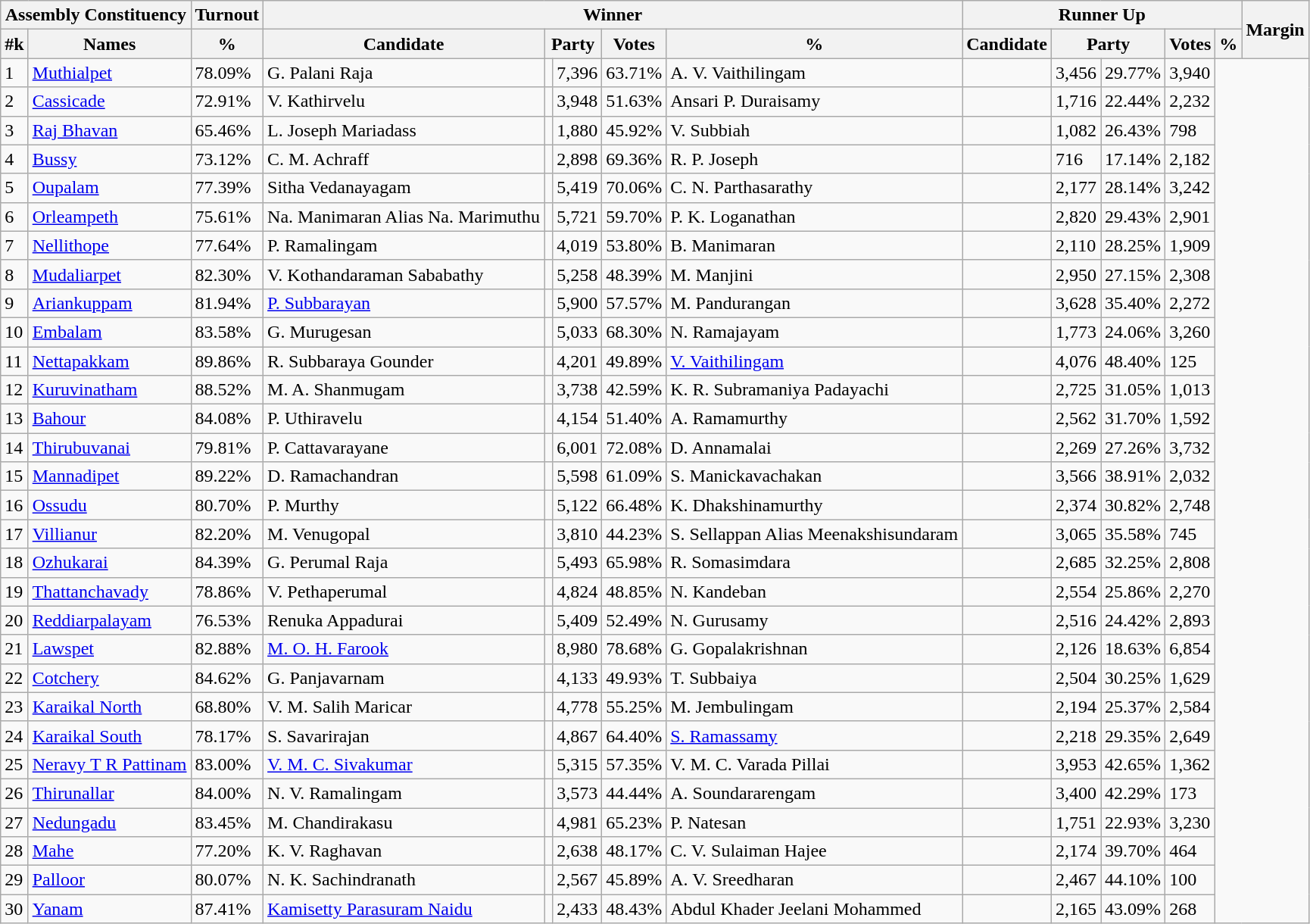<table class="wikitable sortable">
<tr>
<th colspan="2">Assembly Constituency</th>
<th>Turnout</th>
<th colspan="5">Winner</th>
<th colspan="5">Runner Up</th>
<th rowspan="2" data-sort-type=number>Margin</th>
</tr>
<tr>
<th>#k</th>
<th>Names</th>
<th>%</th>
<th>Candidate</th>
<th colspan="2">Party</th>
<th data-sort-type=number>Votes</th>
<th>%</th>
<th>Candidate</th>
<th colspan="2">Party</th>
<th data-sort-type=number>Votes</th>
<th>%</th>
</tr>
<tr>
<td>1</td>
<td><a href='#'>Muthialpet</a></td>
<td>78.09%</td>
<td>G. Palani Raja</td>
<td></td>
<td>7,396</td>
<td>63.71%</td>
<td>A. V. Vaithilingam</td>
<td></td>
<td>3,456</td>
<td>29.77%</td>
<td>3,940</td>
</tr>
<tr>
<td>2</td>
<td><a href='#'>Cassicade</a></td>
<td>72.91%</td>
<td>V. Kathirvelu</td>
<td></td>
<td>3,948</td>
<td>51.63%</td>
<td>Ansari P. Duraisamy</td>
<td></td>
<td>1,716</td>
<td>22.44%</td>
<td>2,232</td>
</tr>
<tr>
<td>3</td>
<td><a href='#'>Raj Bhavan</a></td>
<td>65.46%</td>
<td>L. Joseph Mariadass</td>
<td></td>
<td>1,880</td>
<td>45.92%</td>
<td>V. Subbiah</td>
<td></td>
<td>1,082</td>
<td>26.43%</td>
<td>798</td>
</tr>
<tr>
<td>4</td>
<td><a href='#'>Bussy</a></td>
<td>73.12%</td>
<td>C. M. Achraff</td>
<td></td>
<td>2,898</td>
<td>69.36%</td>
<td>R. P. Joseph</td>
<td></td>
<td>716</td>
<td>17.14%</td>
<td>2,182</td>
</tr>
<tr>
<td>5</td>
<td><a href='#'>Oupalam</a></td>
<td>77.39%</td>
<td>Sitha Vedanayagam</td>
<td></td>
<td>5,419</td>
<td>70.06%</td>
<td>C. N. Parthasarathy</td>
<td></td>
<td>2,177</td>
<td>28.14%</td>
<td>3,242</td>
</tr>
<tr>
<td>6</td>
<td><a href='#'>Orleampeth</a></td>
<td>75.61%</td>
<td>Na. Manimaran Alias Na. Marimuthu</td>
<td></td>
<td>5,721</td>
<td>59.70%</td>
<td>P. K. Loganathan</td>
<td></td>
<td>2,820</td>
<td>29.43%</td>
<td>2,901</td>
</tr>
<tr>
<td>7</td>
<td><a href='#'>Nellithope</a></td>
<td>77.64%</td>
<td>P. Ramalingam</td>
<td></td>
<td>4,019</td>
<td>53.80%</td>
<td>B. Manimaran</td>
<td></td>
<td>2,110</td>
<td>28.25%</td>
<td>1,909</td>
</tr>
<tr>
<td>8</td>
<td><a href='#'>Mudaliarpet</a></td>
<td>82.30%</td>
<td>V. Kothandaraman Sababathy</td>
<td></td>
<td>5,258</td>
<td>48.39%</td>
<td>M. Manjini</td>
<td></td>
<td>2,950</td>
<td>27.15%</td>
<td>2,308</td>
</tr>
<tr>
<td>9</td>
<td><a href='#'>Ariankuppam</a></td>
<td>81.94%</td>
<td><a href='#'>P. Subbarayan</a></td>
<td></td>
<td>5,900</td>
<td>57.57%</td>
<td>M. Pandurangan</td>
<td></td>
<td>3,628</td>
<td>35.40%</td>
<td>2,272</td>
</tr>
<tr>
<td>10</td>
<td><a href='#'>Embalam</a></td>
<td>83.58%</td>
<td>G. Murugesan</td>
<td></td>
<td>5,033</td>
<td>68.30%</td>
<td>N. Ramajayam</td>
<td></td>
<td>1,773</td>
<td>24.06%</td>
<td>3,260</td>
</tr>
<tr>
<td>11</td>
<td><a href='#'>Nettapakkam</a></td>
<td>89.86%</td>
<td>R. Subbaraya Gounder</td>
<td></td>
<td>4,201</td>
<td>49.89%</td>
<td><a href='#'>V. Vaithilingam</a></td>
<td></td>
<td>4,076</td>
<td>48.40%</td>
<td>125</td>
</tr>
<tr>
<td>12</td>
<td><a href='#'>Kuruvinatham</a></td>
<td>88.52%</td>
<td>M. A. Shanmugam</td>
<td></td>
<td>3,738</td>
<td>42.59%</td>
<td>K. R. Subramaniya Padayachi</td>
<td></td>
<td>2,725</td>
<td>31.05%</td>
<td>1,013</td>
</tr>
<tr>
<td>13</td>
<td><a href='#'>Bahour</a></td>
<td>84.08%</td>
<td>P. Uthiravelu</td>
<td></td>
<td>4,154</td>
<td>51.40%</td>
<td>A. Ramamurthy</td>
<td></td>
<td>2,562</td>
<td>31.70%</td>
<td>1,592</td>
</tr>
<tr>
<td>14</td>
<td><a href='#'>Thirubuvanai</a></td>
<td>79.81%</td>
<td>P. Cattavarayane</td>
<td></td>
<td>6,001</td>
<td>72.08%</td>
<td>D. Annamalai</td>
<td></td>
<td>2,269</td>
<td>27.26%</td>
<td>3,732</td>
</tr>
<tr>
<td>15</td>
<td><a href='#'>Mannadipet</a></td>
<td>89.22%</td>
<td>D. Ramachandran</td>
<td></td>
<td>5,598</td>
<td>61.09%</td>
<td>S. Manickavachakan</td>
<td></td>
<td>3,566</td>
<td>38.91%</td>
<td>2,032</td>
</tr>
<tr>
<td>16</td>
<td><a href='#'>Ossudu</a></td>
<td>80.70%</td>
<td>P. Murthy</td>
<td></td>
<td>5,122</td>
<td>66.48%</td>
<td>K. Dhakshinamurthy</td>
<td></td>
<td>2,374</td>
<td>30.82%</td>
<td>2,748</td>
</tr>
<tr>
<td>17</td>
<td><a href='#'>Villianur</a></td>
<td>82.20%</td>
<td>M. Venugopal</td>
<td></td>
<td>3,810</td>
<td>44.23%</td>
<td>S. Sellappan Alias Meenakshisundaram</td>
<td></td>
<td>3,065</td>
<td>35.58%</td>
<td>745</td>
</tr>
<tr>
<td>18</td>
<td><a href='#'>Ozhukarai</a></td>
<td>84.39%</td>
<td>G. Perumal Raja</td>
<td></td>
<td>5,493</td>
<td>65.98%</td>
<td>R. Somasimdara</td>
<td></td>
<td>2,685</td>
<td>32.25%</td>
<td>2,808</td>
</tr>
<tr>
<td>19</td>
<td><a href='#'>Thattanchavady</a></td>
<td>78.86%</td>
<td>V. Pethaperumal</td>
<td></td>
<td>4,824</td>
<td>48.85%</td>
<td>N. Kandeban</td>
<td></td>
<td>2,554</td>
<td>25.86%</td>
<td>2,270</td>
</tr>
<tr>
<td>20</td>
<td><a href='#'>Reddiarpalayam</a></td>
<td>76.53%</td>
<td>Renuka Appadurai</td>
<td></td>
<td>5,409</td>
<td>52.49%</td>
<td>N. Gurusamy</td>
<td></td>
<td>2,516</td>
<td>24.42%</td>
<td>2,893</td>
</tr>
<tr>
<td>21</td>
<td><a href='#'>Lawspet</a></td>
<td>82.88%</td>
<td><a href='#'>M. O. H. Farook</a></td>
<td></td>
<td>8,980</td>
<td>78.68%</td>
<td>G. Gopalakrishnan</td>
<td></td>
<td>2,126</td>
<td>18.63%</td>
<td>6,854</td>
</tr>
<tr>
<td>22</td>
<td><a href='#'>Cotchery</a></td>
<td>84.62%</td>
<td>G. Panjavarnam</td>
<td></td>
<td>4,133</td>
<td>49.93%</td>
<td>T. Subbaiya</td>
<td></td>
<td>2,504</td>
<td>30.25%</td>
<td>1,629</td>
</tr>
<tr>
<td>23</td>
<td><a href='#'>Karaikal North</a></td>
<td>68.80%</td>
<td>V. M. Salih Maricar</td>
<td></td>
<td>4,778</td>
<td>55.25%</td>
<td>M. Jembulingam</td>
<td></td>
<td>2,194</td>
<td>25.37%</td>
<td>2,584</td>
</tr>
<tr>
<td>24</td>
<td><a href='#'>Karaikal South</a></td>
<td>78.17%</td>
<td>S. Savarirajan</td>
<td></td>
<td>4,867</td>
<td>64.40%</td>
<td><a href='#'>S. Ramassamy</a></td>
<td></td>
<td>2,218</td>
<td>29.35%</td>
<td>2,649</td>
</tr>
<tr>
<td>25</td>
<td><a href='#'>Neravy T R Pattinam</a></td>
<td>83.00%</td>
<td><a href='#'>V. M. C. Sivakumar</a></td>
<td></td>
<td>5,315</td>
<td>57.35%</td>
<td>V. M. C. Varada Pillai</td>
<td></td>
<td>3,953</td>
<td>42.65%</td>
<td>1,362</td>
</tr>
<tr>
<td>26</td>
<td><a href='#'>Thirunallar</a></td>
<td>84.00%</td>
<td>N. V. Ramalingam</td>
<td></td>
<td>3,573</td>
<td>44.44%</td>
<td>A. Soundararengam</td>
<td></td>
<td>3,400</td>
<td>42.29%</td>
<td>173</td>
</tr>
<tr>
<td>27</td>
<td><a href='#'>Nedungadu</a></td>
<td>83.45%</td>
<td>M. Chandirakasu</td>
<td></td>
<td>4,981</td>
<td>65.23%</td>
<td>P. Natesan</td>
<td></td>
<td>1,751</td>
<td>22.93%</td>
<td>3,230</td>
</tr>
<tr>
<td>28</td>
<td><a href='#'>Mahe</a></td>
<td>77.20%</td>
<td>K. V. Raghavan</td>
<td></td>
<td>2,638</td>
<td>48.17%</td>
<td>C. V. Sulaiman Hajee</td>
<td></td>
<td>2,174</td>
<td>39.70%</td>
<td>464</td>
</tr>
<tr>
<td>29</td>
<td><a href='#'>Palloor</a></td>
<td>80.07%</td>
<td>N. K. Sachindranath</td>
<td></td>
<td>2,567</td>
<td>45.89%</td>
<td>A. V. Sreedharan</td>
<td></td>
<td>2,467</td>
<td>44.10%</td>
<td>100</td>
</tr>
<tr>
<td>30</td>
<td><a href='#'>Yanam</a></td>
<td>87.41%</td>
<td><a href='#'>Kamisetty Parasuram Naidu</a></td>
<td></td>
<td>2,433</td>
<td>48.43%</td>
<td>Abdul Khader Jeelani Mohammed</td>
<td></td>
<td>2,165</td>
<td>43.09%</td>
<td>268</td>
</tr>
</table>
